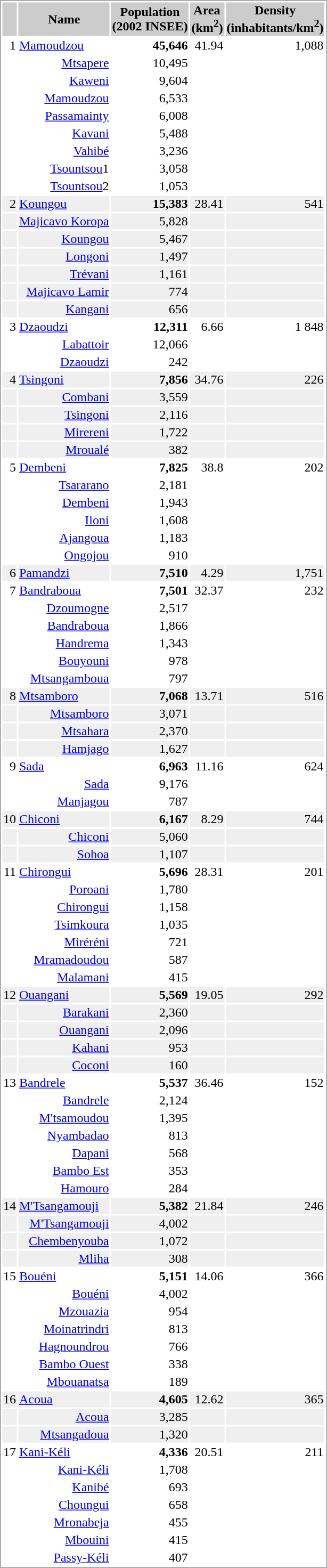<table border="0" style="border: 1px solid #999; background-color:#FFFFFF">
<tr align="center" bgcolor="#cccccc">
<th></th>
<th> Name </th>
<th> Population <br>(2002 INSEE)</th>
<th> Area <br>(km<sup>2</sup>)</th>
<th> Density <br>(inhabitants/km<sup>2</sup>)</th>
</tr>
<tr align="right">
<td>1</td>
<td align="left"><a href='#'>Mamoudzou</a></td>
<td><strong>45,646</strong></td>
<td>41.94</td>
<td>1,088</td>
</tr>
<tr align="right">
<td></td>
<td><a href='#'>Mtsapere</a></td>
<td>10,495</td>
<td></td>
<td></td>
</tr>
<tr align="right">
<td></td>
<td><a href='#'>Kaweni</a></td>
<td>9,604</td>
<td></td>
<td></td>
</tr>
<tr align="right">
<td></td>
<td><a href='#'>Mamoudzou</a></td>
<td>6,533</td>
<td></td>
<td></td>
</tr>
<tr align="right">
<td></td>
<td><a href='#'>Passamainty</a></td>
<td>6,008</td>
<td></td>
<td></td>
</tr>
<tr align="right">
<td></td>
<td><a href='#'>Kavani</a></td>
<td>5,488</td>
<td></td>
<td></td>
</tr>
<tr align="right">
<td></td>
<td><a href='#'>Vahibé</a></td>
<td>3,236</td>
<td></td>
<td></td>
</tr>
<tr align="right">
<td></td>
<td><a href='#'>Tsountsou</a>1</td>
<td>3,058</td>
<td></td>
<td></td>
</tr>
<tr align="right">
<td></td>
<td><a href='#'>Tsountsou</a>2</td>
<td>1,053</td>
<td></td>
<td></td>
</tr>
<tr align="right" bgcolor="#EFEFEF">
<td>2</td>
<td align="left"><a href='#'>Koungou</a></td>
<td><strong>15,383</strong></td>
<td>28.41</td>
<td>541</td>
</tr>
<tr align="right" bgcolor="#EFEFEF">
<td></td>
<td><a href='#'>Majicavo Koropa</a></td>
<td>5,828</td>
<td></td>
<td></td>
</tr>
<tr align="right" bgcolor="#EFEFEF">
<td></td>
<td><a href='#'>Koungou</a></td>
<td>5,467</td>
<td></td>
<td></td>
</tr>
<tr align="right" bgcolor="#EFEFEF">
<td></td>
<td><a href='#'>Longoni</a></td>
<td>1,497</td>
<td></td>
<td></td>
</tr>
<tr align="right" bgcolor="#EFEFEF">
<td></td>
<td><a href='#'>Trévani</a></td>
<td>1,161</td>
<td></td>
<td></td>
</tr>
<tr align="right" bgcolor="#EFEFEF">
<td></td>
<td><a href='#'>Majicavo Lamir</a></td>
<td>774</td>
<td></td>
<td></td>
</tr>
<tr align="right" bgcolor="#EFEFEF">
<td></td>
<td><a href='#'>Kangani</a></td>
<td>656</td>
<td></td>
<td></td>
</tr>
<tr align="right">
<td>3</td>
<td align="left"><a href='#'>Dzaoudzi</a></td>
<td><strong>12,311</strong></td>
<td>6.66</td>
<td>1 848</td>
</tr>
<tr align="right">
<td></td>
<td><a href='#'>Labattoir</a></td>
<td>12,066</td>
<td></td>
<td></td>
</tr>
<tr align="right">
<td></td>
<td><a href='#'>Dzaoudzi</a></td>
<td>242</td>
<td></td>
<td></td>
</tr>
<tr align="right" bgcolor="#EFEFEF">
<td>4</td>
<td align="left"><a href='#'>Tsingoni</a></td>
<td><strong>7,856</strong></td>
<td>34.76</td>
<td>226</td>
</tr>
<tr align="right" bgcolor="#EFEFEF">
<td></td>
<td><a href='#'>Combani</a></td>
<td>3,559</td>
<td></td>
<td></td>
</tr>
<tr align="right" bgcolor="#EFEFEF">
<td></td>
<td><a href='#'>Tsingoni</a></td>
<td>2,116</td>
<td></td>
<td></td>
</tr>
<tr align="right" bgcolor="#EFEFEF">
<td></td>
<td><a href='#'>Mirereni</a></td>
<td>1,722</td>
<td></td>
<td></td>
</tr>
<tr align="right" bgcolor="#EFEFEF">
<td></td>
<td><a href='#'>Mroualé</a></td>
<td>382</td>
<td></td>
<td></td>
</tr>
<tr align="right">
<td>5</td>
<td align="left"><a href='#'>Dembeni</a></td>
<td><strong>7,825</strong></td>
<td>38.8</td>
<td>202</td>
</tr>
<tr align="right">
<td></td>
<td><a href='#'>Tsararano</a></td>
<td>2,181</td>
<td></td>
<td></td>
</tr>
<tr align="right">
<td></td>
<td><a href='#'>Dembeni</a></td>
<td>1,943</td>
<td></td>
<td></td>
</tr>
<tr align="right">
<td></td>
<td><a href='#'>Iloni</a></td>
<td>1,608</td>
<td></td>
<td></td>
</tr>
<tr align="right">
<td></td>
<td><a href='#'>Ajangoua</a></td>
<td>1,183</td>
<td></td>
<td></td>
</tr>
<tr align="right">
<td></td>
<td><a href='#'>Ongojou</a></td>
<td>910</td>
<td></td>
<td></td>
</tr>
<tr align="right" bgcolor="#EFEFEF">
<td>6</td>
<td align="left"><a href='#'>Pamandzi</a></td>
<td><strong>7,510</strong></td>
<td>4.29</td>
<td>1,751</td>
</tr>
<tr align="right">
<td>7</td>
<td align="left"><a href='#'>Bandraboua</a></td>
<td><strong>7,501</strong></td>
<td>32.37</td>
<td>232</td>
</tr>
<tr align="right">
<td></td>
<td><a href='#'>Dzoumogne</a></td>
<td>2,517</td>
<td></td>
<td></td>
</tr>
<tr align="right">
<td></td>
<td><a href='#'>Bandraboua</a></td>
<td>1,866</td>
<td></td>
<td></td>
</tr>
<tr align="right">
<td></td>
<td><a href='#'>Handrema</a></td>
<td>1,343</td>
<td></td>
<td></td>
</tr>
<tr align="right">
<td></td>
<td><a href='#'>Bouyouni</a></td>
<td>978</td>
<td></td>
<td></td>
</tr>
<tr align="right">
<td></td>
<td><a href='#'>Mtsangamboua</a></td>
<td>797</td>
<td></td>
<td></td>
</tr>
<tr align="right" bgcolor="#EFEFEF">
<td>8</td>
<td align="left"><a href='#'>Mtsamboro</a></td>
<td><strong>7,068</strong></td>
<td>13.71</td>
<td>516</td>
</tr>
<tr align="right" bgcolor="#EFEFEF">
<td></td>
<td><a href='#'>Mtsamboro</a></td>
<td>3,071</td>
<td></td>
<td></td>
</tr>
<tr align="right" bgcolor="#EFEFEF">
<td></td>
<td><a href='#'>Mtsahara</a></td>
<td>2,370</td>
<td></td>
<td></td>
</tr>
<tr align="right" bgcolor="#EFEFEF">
<td></td>
<td><a href='#'>Hamjago</a></td>
<td>1,627</td>
<td></td>
<td></td>
</tr>
<tr align="right">
<td>9</td>
<td align="left"><a href='#'>Sada</a></td>
<td><strong>6,963</strong></td>
<td>11.16</td>
<td>624</td>
</tr>
<tr align="right">
<td></td>
<td><a href='#'>Sada</a></td>
<td>9,176</td>
<td></td>
<td></td>
</tr>
<tr align="right">
<td></td>
<td><a href='#'>Manjagou</a></td>
<td>787</td>
<td></td>
<td></td>
</tr>
<tr align="right" bgcolor="#EFEFEF">
<td>10</td>
<td align="left"><a href='#'>Chiconi</a></td>
<td><strong>6,167</strong></td>
<td>8.29</td>
<td>744</td>
</tr>
<tr align="right" bgcolor="#EFEFEF">
<td></td>
<td><a href='#'>Chiconi</a></td>
<td>5,060</td>
<td></td>
<td></td>
</tr>
<tr align="right" bgcolor="#EFEFEF">
<td></td>
<td><a href='#'>Sohoa</a></td>
<td>1,107</td>
<td></td>
<td></td>
</tr>
<tr align="right">
<td>11</td>
<td align="left"><a href='#'>Chirongui</a></td>
<td><strong>5,696</strong></td>
<td>28.31</td>
<td>201</td>
</tr>
<tr align="right">
<td></td>
<td><a href='#'>Poroani</a></td>
<td>1,780</td>
<td></td>
<td></td>
</tr>
<tr align="right">
<td></td>
<td><a href='#'>Chirongui</a></td>
<td>1,158</td>
<td></td>
<td></td>
</tr>
<tr align="right">
<td></td>
<td><a href='#'>Tsimkoura</a></td>
<td>1,035</td>
<td></td>
<td></td>
</tr>
<tr align="right">
<td></td>
<td><a href='#'>Miréréni</a></td>
<td>721</td>
<td></td>
<td></td>
</tr>
<tr align="right">
<td></td>
<td><a href='#'>Mramadoudou</a></td>
<td>587</td>
<td></td>
<td></td>
</tr>
<tr align="right">
<td></td>
<td><a href='#'>Malamani</a></td>
<td>415</td>
<td></td>
<td></td>
</tr>
<tr align="right" bgcolor="#EFEFEF">
<td>12</td>
<td align="left"><a href='#'>Ouangani</a></td>
<td><strong>5,569</strong></td>
<td>19.05</td>
<td>292</td>
</tr>
<tr align="right" bgcolor="#EFEFEF">
<td></td>
<td><a href='#'>Barakani</a></td>
<td>2,360</td>
<td></td>
<td></td>
</tr>
<tr align="right" bgcolor="#EFEFEF">
<td></td>
<td><a href='#'>Ouangani</a></td>
<td>2,096</td>
<td></td>
<td></td>
</tr>
<tr align="right" bgcolor="#EFEFEF">
<td></td>
<td><a href='#'>Kahani</a></td>
<td>953</td>
<td></td>
<td></td>
</tr>
<tr align="right" bgcolor="#EFEFEF">
<td></td>
<td><a href='#'>Coconi</a></td>
<td>160</td>
<td></td>
<td></td>
</tr>
<tr align="right">
<td>13</td>
<td align="left"><a href='#'>Bandrele</a></td>
<td><strong>5,537</strong></td>
<td>36.46</td>
<td>152</td>
</tr>
<tr align="right">
<td></td>
<td><a href='#'>Bandrele</a></td>
<td>2,124</td>
<td></td>
<td></td>
</tr>
<tr align="right">
<td></td>
<td><a href='#'>M'tsamoudou</a></td>
<td>1,395</td>
<td></td>
<td></td>
</tr>
<tr align="right">
<td></td>
<td><a href='#'>Nyambadao</a></td>
<td>813</td>
<td></td>
<td></td>
</tr>
<tr align="right">
<td></td>
<td><a href='#'>Dapani</a></td>
<td>568</td>
<td></td>
<td></td>
</tr>
<tr align="right">
<td></td>
<td><a href='#'>Bambo Est</a></td>
<td>353</td>
<td></td>
<td></td>
</tr>
<tr align="right">
<td></td>
<td><a href='#'>Hamouro</a></td>
<td>284</td>
<td></td>
<td></td>
</tr>
<tr align="right" bgcolor="#EFEFEF">
<td>14</td>
<td align="left"><a href='#'>M'Tsangamouji</a></td>
<td><strong>5,382</strong></td>
<td>21.84</td>
<td>246</td>
</tr>
<tr align="right" bgcolor="#EFEFEF">
<td></td>
<td><a href='#'>M'Tsangamouji</a></td>
<td>4,002</td>
<td></td>
<td></td>
</tr>
<tr align="right" bgcolor="#EFEFEF">
<td></td>
<td><a href='#'>Chembenyouba</a></td>
<td>1,072</td>
<td></td>
<td></td>
</tr>
<tr align="right" bgcolor="#EFEFEF">
<td></td>
<td><a href='#'>Mliha</a></td>
<td>308</td>
<td></td>
<td></td>
</tr>
<tr align="right">
<td>15</td>
<td align="left"><a href='#'>Bouéni</a></td>
<td><strong>5,151</strong></td>
<td>14.06</td>
<td>366</td>
</tr>
<tr align="right">
<td></td>
<td><a href='#'>Bouéni</a></td>
<td>4,002</td>
<td></td>
<td></td>
</tr>
<tr align="right">
<td></td>
<td><a href='#'>Mzouazia</a></td>
<td>954</td>
<td></td>
<td></td>
</tr>
<tr align="right">
<td></td>
<td><a href='#'>Moinatrindri</a></td>
<td>813</td>
<td></td>
<td></td>
</tr>
<tr align="right">
<td></td>
<td><a href='#'>Hagnoundrou</a></td>
<td>766</td>
<td></td>
<td></td>
</tr>
<tr align="right">
<td></td>
<td><a href='#'>Bambo Ouest</a></td>
<td>338</td>
<td></td>
<td></td>
</tr>
<tr align="right">
<td></td>
<td><a href='#'>Mbouanatsa</a></td>
<td>189</td>
<td></td>
<td></td>
</tr>
<tr align="right" bgcolor="#EFEFEF">
<td>16</td>
<td align="left"><a href='#'>Acoua</a></td>
<td><strong>4,605</strong></td>
<td>12.62</td>
<td>365</td>
</tr>
<tr align="right" bgcolor="#EFEFEF">
<td></td>
<td><a href='#'>Acoua</a></td>
<td>3,285</td>
<td></td>
<td></td>
</tr>
<tr align="right" bgcolor="#EFEFEF">
<td></td>
<td><a href='#'>Mtsangadoua</a></td>
<td>1,320</td>
<td></td>
<td></td>
</tr>
<tr align="right">
<td>17</td>
<td align="left"><a href='#'>Kani-Kéli</a></td>
<td><strong>4,336</strong></td>
<td>20.51</td>
<td>211</td>
</tr>
<tr align="right">
<td></td>
<td><a href='#'>Kani-Kéli</a></td>
<td>1,708</td>
<td></td>
<td></td>
</tr>
<tr align="right">
<td></td>
<td><a href='#'>Kanibé</a></td>
<td>693</td>
<td></td>
<td></td>
</tr>
<tr align="right">
<td></td>
<td><a href='#'>Choungui</a></td>
<td>658</td>
<td></td>
<td></td>
</tr>
<tr align="right">
<td></td>
<td><a href='#'>Mronabeja</a></td>
<td>455</td>
<td></td>
<td></td>
</tr>
<tr align="right">
<td></td>
<td><a href='#'>Mbouini</a></td>
<td>415</td>
<td></td>
<td></td>
</tr>
<tr align="right">
<td></td>
<td><a href='#'>Passy-Kéli</a></td>
<td>407</td>
<td></td>
<td></td>
</tr>
</table>
